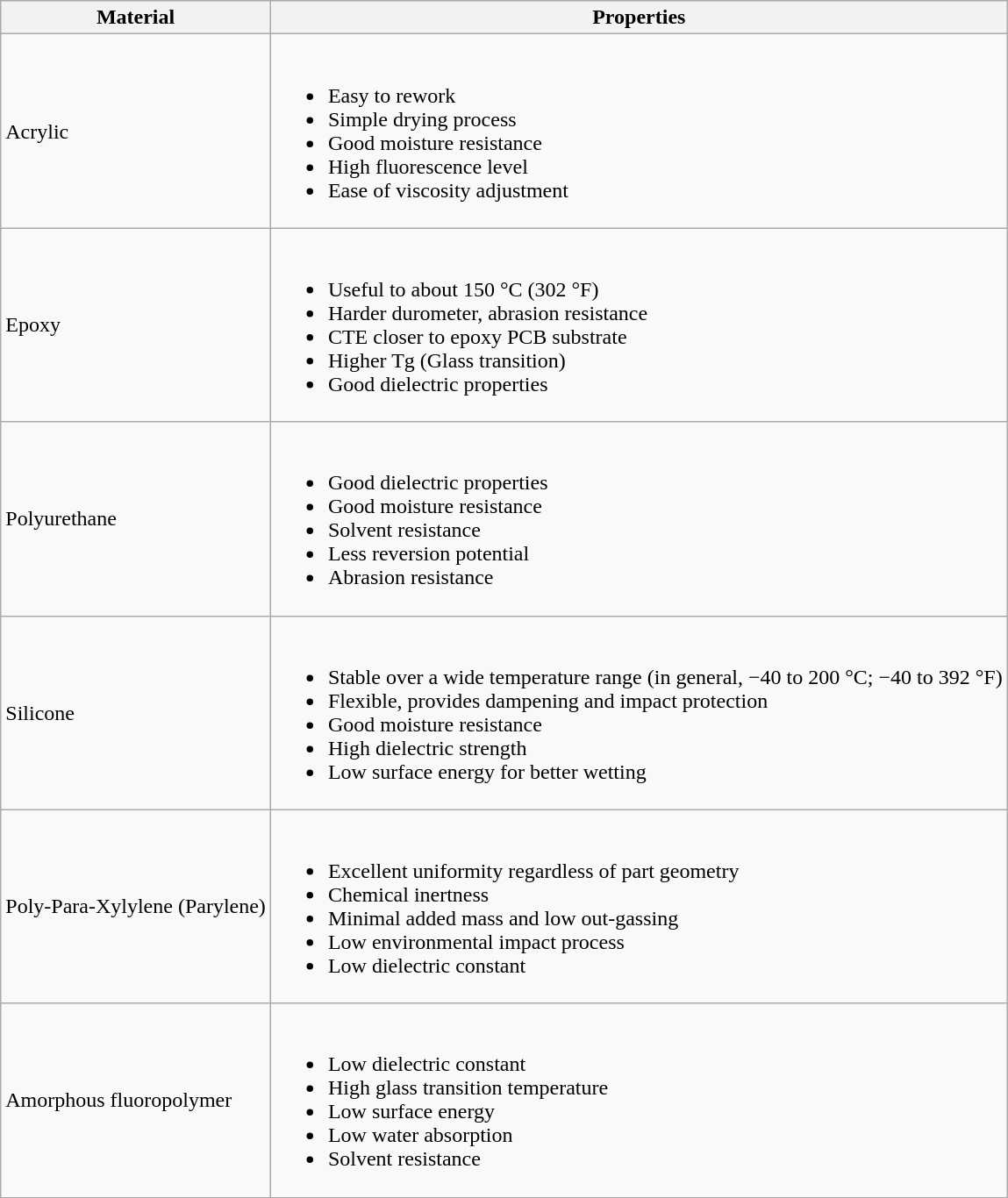<table class="wikitable">
<tr>
<th>Material</th>
<th>Properties</th>
</tr>
<tr>
<td>Acrylic</td>
<td><br><ul><li>Easy to rework</li><li>Simple drying process</li><li>Good moisture resistance</li><li>High fluorescence level</li><li>Ease of viscosity adjustment</li></ul></td>
</tr>
<tr>
<td>Epoxy</td>
<td><br><ul><li>Useful to about 150 °C (302 °F)</li><li>Harder durometer, abrasion resistance</li><li>CTE closer to epoxy PCB substrate</li><li>Higher Tg (Glass transition)</li><li>Good dielectric properties</li></ul></td>
</tr>
<tr>
<td>Polyurethane</td>
<td><br><ul><li>Good dielectric properties</li><li>Good moisture resistance</li><li>Solvent resistance</li><li>Less reversion potential</li><li>Abrasion resistance</li></ul></td>
</tr>
<tr>
<td>Silicone</td>
<td><br><ul><li>Stable over a wide temperature range (in general, −40 to 200 °C; −40 to 392 °F)</li><li>Flexible, provides dampening and impact protection</li><li>Good moisture resistance</li><li>High dielectric strength</li><li>Low surface energy for better wetting</li></ul></td>
</tr>
<tr>
<td>Poly-Para-Xylylene (Parylene)</td>
<td><br><ul><li>Excellent uniformity regardless of part geometry</li><li>Chemical inertness</li><li>Minimal added mass and low out-gassing</li><li>Low environmental impact process</li><li>Low dielectric constant</li></ul></td>
</tr>
<tr>
<td>Amorphous fluoropolymer</td>
<td><br><ul><li>Low dielectric constant</li><li>High glass transition temperature</li><li>Low surface energy</li><li>Low water absorption</li><li>Solvent resistance</li></ul></td>
</tr>
</table>
